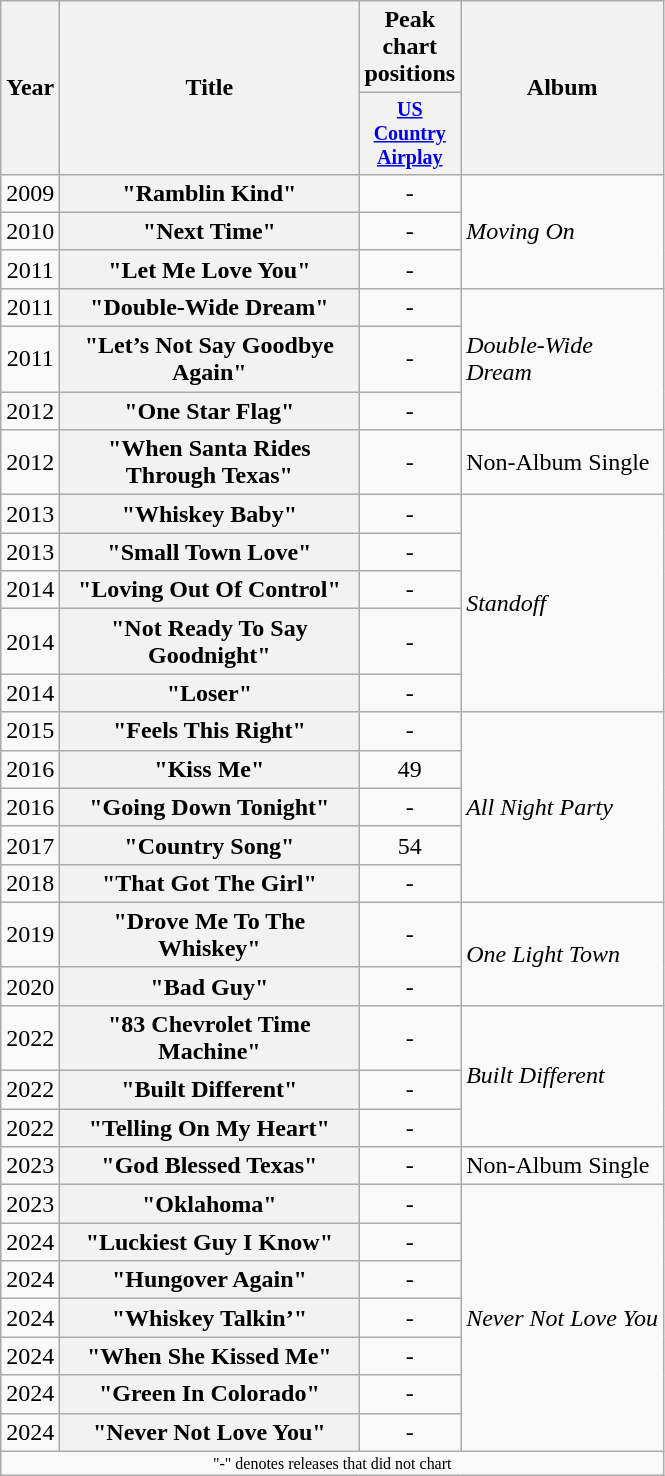<table class="wikitable plainrowheaders" style="text-align:center;">
<tr>
<th rowspan="2">Year</th>
<th rowspan="2" style="width:12em;">Title</th>
<th colspan="1">Peak chart positions</th>
<th rowspan="2" style="width:8em;">Album</th>
</tr>
<tr style="font-size:smaller;">
<th width="45"><a href='#'>US Country Airplay</a><br></th>
</tr>
<tr>
<td>2009</td>
<th scope="row">"Ramblin Kind"</th>
<td>-</td>
<td style="text-align:left;" rowspan="3"><em>Moving On</em></td>
</tr>
<tr>
<td>2010</td>
<th scope="row">"Next Time"</th>
<td>-</td>
</tr>
<tr>
<td>2011</td>
<th scope="row">"Let Me Love You"</th>
<td>-</td>
</tr>
<tr>
<td>2011</td>
<th scope="row">"Double-Wide Dream"</th>
<td>-</td>
<td style="text-align:left;" rowspan="3"><em>Double-Wide Dream</em></td>
</tr>
<tr>
<td>2011</td>
<th scope="row">"Let’s Not Say Goodbye Again"</th>
<td>-</td>
</tr>
<tr>
<td>2012</td>
<th scope="row">"One Star Flag"</th>
<td>-</td>
</tr>
<tr>
<td>2012</td>
<th scope="row">"When Santa Rides Through Texas"</th>
<td>-</td>
<td align="left">Non-Album Single</td>
</tr>
<tr>
<td>2013</td>
<th scope="row">"Whiskey Baby"</th>
<td>-</td>
<td style="text-align:left;" rowspan="5"><em>Standoff</em></td>
</tr>
<tr>
<td>2013</td>
<th scope="row">"Small Town Love"</th>
<td>-</td>
</tr>
<tr>
<td>2014</td>
<th scope="row">"Loving Out Of Control"</th>
<td>-</td>
</tr>
<tr>
<td>2014</td>
<th scope="row">"Not Ready To Say Goodnight"</th>
<td>-</td>
</tr>
<tr>
<td>2014</td>
<th scope="row">"Loser"</th>
<td>-</td>
</tr>
<tr>
<td>2015</td>
<th scope="row">"Feels This Right"</th>
<td>-</td>
<td style="text-align:left;" rowspan="5"><em>All Night Party</em></td>
</tr>
<tr>
<td>2016</td>
<th scope="row">"Kiss Me"</th>
<td>49</td>
</tr>
<tr>
<td>2016</td>
<th scope="row">"Going Down Tonight"</th>
<td>-</td>
</tr>
<tr>
<td>2017</td>
<th scope="row">"Country Song"</th>
<td>54</td>
</tr>
<tr>
<td>2018</td>
<th scope="row">"That Got The Girl"</th>
<td>-</td>
</tr>
<tr>
<td>2019</td>
<th scope="row">"Drove Me To The Whiskey"</th>
<td>-</td>
<td style="text-align:left;" rowspan="2"><em>One Light Town</em></td>
</tr>
<tr>
<td>2020</td>
<th scope="row">"Bad Guy"</th>
<td>-</td>
</tr>
<tr>
<td>2022</td>
<th scope="row">"83 Chevrolet Time Machine"</th>
<td>-</td>
<td style="text-align:left;" rowspan="3"><em>Built Different</em></td>
</tr>
<tr>
<td>2022</td>
<th scope="row">"Built Different"</th>
<td>-</td>
</tr>
<tr>
<td>2022</td>
<th scope="row">"Telling On My Heart"</th>
<td>-</td>
</tr>
<tr>
<td>2023</td>
<th scope="row">"God Blessed Texas"</th>
<td>-</td>
<td align="left">Non-Album Single</td>
</tr>
<tr>
<td>2023</td>
<th scope="row">"Oklahoma"</th>
<td>-</td>
<td style="text-align:left;" rowspan="7"><em>Never Not Love You</em></td>
</tr>
<tr>
<td>2024</td>
<th scope="row">"Luckiest Guy I Know"</th>
<td>-</td>
</tr>
<tr>
<td>2024</td>
<th scope="row">"Hungover Again"</th>
<td>-</td>
</tr>
<tr>
<td>2024</td>
<th scope="row">"Whiskey Talkin’"</th>
<td>-</td>
</tr>
<tr>
<td>2024</td>
<th scope="row">"When She Kissed Me"</th>
<td>-</td>
</tr>
<tr>
<td>2024</td>
<th scope="row">"Green In Colorado"</th>
<td>-</td>
</tr>
<tr>
<td>2024</td>
<th scope="row">"Never Not Love You"</th>
<td>-</td>
</tr>
<tr>
<td colspan="6" style="font-size:8pt">"-" denotes releases that did not chart</td>
</tr>
</table>
